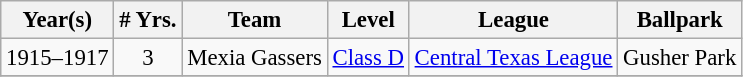<table class="wikitable" style="text-align:center; font-size: 95%;">
<tr>
<th>Year(s)</th>
<th># Yrs.</th>
<th>Team</th>
<th>Level</th>
<th>League</th>
<th>Ballpark</th>
</tr>
<tr>
<td>1915–1917</td>
<td>3</td>
<td>Mexia Gassers</td>
<td><a href='#'>Class D</a></td>
<td><a href='#'>Central Texas League</a></td>
<td>Gusher Park</td>
</tr>
<tr>
</tr>
</table>
